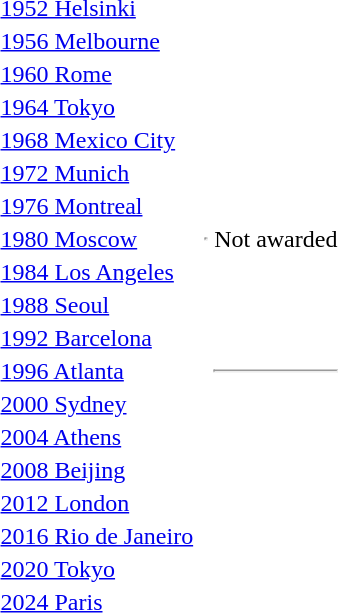<table>
<tr>
<td><a href='#'>1952 Helsinki</a><br></td>
<td></td>
<td></td>
<td></td>
</tr>
<tr>
<td><a href='#'>1956 Melbourne</a><br></td>
<td></td>
<td></td>
<td></td>
</tr>
<tr>
<td><a href='#'>1960 Rome</a><br></td>
<td></td>
<td></td>
<td></td>
</tr>
<tr>
<td><a href='#'>1964 Tokyo</a><br></td>
<td></td>
<td></td>
<td></td>
</tr>
<tr>
<td><a href='#'>1968 Mexico City</a><br></td>
<td></td>
<td></td>
<td></td>
</tr>
<tr>
<td><a href='#'>1972 Munich</a><br></td>
<td></td>
<td></td>
<td></td>
</tr>
<tr>
<td><a href='#'>1976 Montreal</a><br></td>
<td></td>
<td></td>
<td></td>
</tr>
<tr>
<td><a href='#'>1980 Moscow</a><br></td>
<td></td>
<td><hr></td>
<td>Not awarded</td>
</tr>
<tr>
<td><a href='#'>1984 Los Angeles</a><br></td>
<td></td>
<td></td>
<td></td>
</tr>
<tr>
<td><a href='#'>1988 Seoul</a><br></td>
<td></td>
<td></td>
<td></td>
</tr>
<tr>
<td><a href='#'>1992 Barcelona</a><br></td>
<td></td>
<td></td>
<td></td>
</tr>
<tr>
<td><a href='#'>1996 Atlanta</a><br></td>
<td></td>
<td></td>
<td><hr></td>
</tr>
<tr>
<td><a href='#'>2000 Sydney</a><br></td>
<td></td>
<td></td>
<td></td>
</tr>
<tr>
<td><a href='#'>2004 Athens</a><br></td>
<td></td>
<td></td>
<td></td>
</tr>
<tr>
<td><a href='#'>2008 Beijing</a><br></td>
<td></td>
<td></td>
<td></td>
</tr>
<tr>
<td><a href='#'>2012 London</a><br></td>
<td></td>
<td></td>
<td></td>
</tr>
<tr>
<td><a href='#'>2016 Rio de Janeiro</a><br></td>
<td></td>
<td></td>
<td></td>
</tr>
<tr>
<td><a href='#'>2020 Tokyo</a><br></td>
<td></td>
<td></td>
<td></td>
</tr>
<tr>
<td><a href='#'>2024 Paris</a><br></td>
<td></td>
<td></td>
<td></td>
</tr>
</table>
